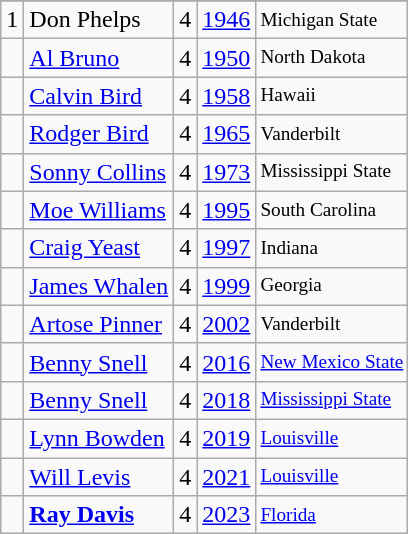<table class="wikitable">
<tr>
</tr>
<tr>
<td>1</td>
<td>Don Phelps</td>
<td>4</td>
<td><a href='#'>1946</a></td>
<td style="font-size:80%;">Michigan State</td>
</tr>
<tr>
<td></td>
<td><a href='#'>Al Bruno</a></td>
<td>4</td>
<td><a href='#'>1950</a></td>
<td style="font-size:80%;">North Dakota</td>
</tr>
<tr>
<td></td>
<td><a href='#'>Calvin Bird</a></td>
<td>4</td>
<td><a href='#'>1958</a></td>
<td style="font-size:80%;">Hawaii</td>
</tr>
<tr>
<td></td>
<td><a href='#'>Rodger Bird</a></td>
<td>4</td>
<td><a href='#'>1965</a></td>
<td style="font-size:80%;">Vanderbilt</td>
</tr>
<tr>
<td></td>
<td><a href='#'>Sonny Collins</a></td>
<td>4</td>
<td><a href='#'>1973</a></td>
<td style="font-size:80%;">Mississippi State</td>
</tr>
<tr>
<td></td>
<td><a href='#'>Moe Williams</a></td>
<td>4</td>
<td><a href='#'>1995</a></td>
<td style="font-size:80%;">South Carolina</td>
</tr>
<tr>
<td></td>
<td><a href='#'>Craig Yeast</a></td>
<td>4</td>
<td><a href='#'>1997</a></td>
<td style="font-size:80%;">Indiana</td>
</tr>
<tr>
<td></td>
<td><a href='#'>James Whalen</a></td>
<td>4</td>
<td><a href='#'>1999</a></td>
<td style="font-size:80%;">Georgia</td>
</tr>
<tr>
<td></td>
<td><a href='#'>Artose Pinner</a></td>
<td>4</td>
<td><a href='#'>2002</a></td>
<td style="font-size:80%;">Vanderbilt</td>
</tr>
<tr>
<td></td>
<td><a href='#'>Benny Snell</a></td>
<td>4</td>
<td><a href='#'>2016</a></td>
<td style="font-size:80%;"><a href='#'>New Mexico State</a></td>
</tr>
<tr>
<td></td>
<td><a href='#'>Benny Snell</a></td>
<td>4</td>
<td><a href='#'>2018</a></td>
<td style="font-size:80%;"><a href='#'>Mississippi State</a></td>
</tr>
<tr>
<td></td>
<td><a href='#'>Lynn Bowden</a></td>
<td>4</td>
<td><a href='#'>2019</a></td>
<td style="font-size:80%;"><a href='#'>Louisville</a></td>
</tr>
<tr>
<td></td>
<td><a href='#'>Will Levis</a></td>
<td>4</td>
<td><a href='#'>2021</a></td>
<td style="font-size:80%;"><a href='#'>Louisville</a></td>
</tr>
<tr>
<td></td>
<td><strong><a href='#'>Ray Davis</a></strong></td>
<td>4</td>
<td><a href='#'>2023</a></td>
<td style="font-size:80%;"><a href='#'>Florida</a></td>
</tr>
</table>
